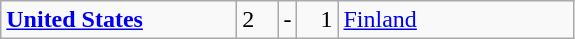<table class="wikitable">
<tr>
<td width=150> <strong><a href='#'>United States</a></strong></td>
<td style="width:20px; text-align:left;">2</td>
<td>-</td>
<td style="width:20px; text-align:right;">1</td>
<td width=150> <a href='#'>Finland</a></td>
</tr>
</table>
